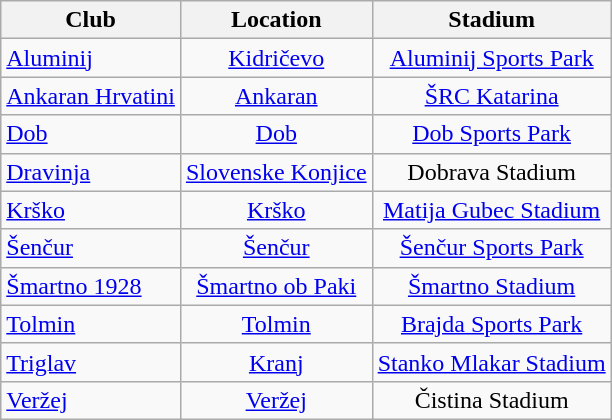<table class="wikitable" style="text-align:center;">
<tr>
<th>Club</th>
<th>Location</th>
<th>Stadium</th>
</tr>
<tr>
<td style="text-align:left;"><a href='#'>Aluminij</a></td>
<td><a href='#'>Kidričevo</a></td>
<td><a href='#'>Aluminij Sports Park</a></td>
</tr>
<tr>
<td style="text-align:left;"><a href='#'>Ankaran Hrvatini</a></td>
<td><a href='#'>Ankaran</a></td>
<td><a href='#'>ŠRC Katarina</a></td>
</tr>
<tr>
<td style="text-align:left;"><a href='#'>Dob</a></td>
<td><a href='#'>Dob</a></td>
<td><a href='#'>Dob Sports Park</a></td>
</tr>
<tr>
<td style="text-align:left;"><a href='#'>Dravinja</a></td>
<td><a href='#'>Slovenske Konjice</a></td>
<td>Dobrava Stadium</td>
</tr>
<tr>
<td style="text-align:left;"><a href='#'>Krško</a></td>
<td><a href='#'>Krško</a></td>
<td><a href='#'>Matija Gubec Stadium</a></td>
</tr>
<tr>
<td style="text-align:left;"><a href='#'>Šenčur</a></td>
<td><a href='#'>Šenčur</a></td>
<td><a href='#'>Šenčur Sports Park</a></td>
</tr>
<tr>
<td style="text-align:left;"><a href='#'>Šmartno 1928</a></td>
<td><a href='#'>Šmartno ob Paki</a></td>
<td><a href='#'>Šmartno Stadium</a></td>
</tr>
<tr>
<td style="text-align:left;"><a href='#'>Tolmin</a></td>
<td><a href='#'>Tolmin</a></td>
<td><a href='#'>Brajda Sports Park</a></td>
</tr>
<tr>
<td style="text-align:left;"><a href='#'>Triglav</a></td>
<td><a href='#'>Kranj</a></td>
<td><a href='#'>Stanko Mlakar Stadium</a></td>
</tr>
<tr>
<td style="text-align:left;"><a href='#'>Veržej</a></td>
<td><a href='#'>Veržej</a></td>
<td>Čistina Stadium</td>
</tr>
</table>
